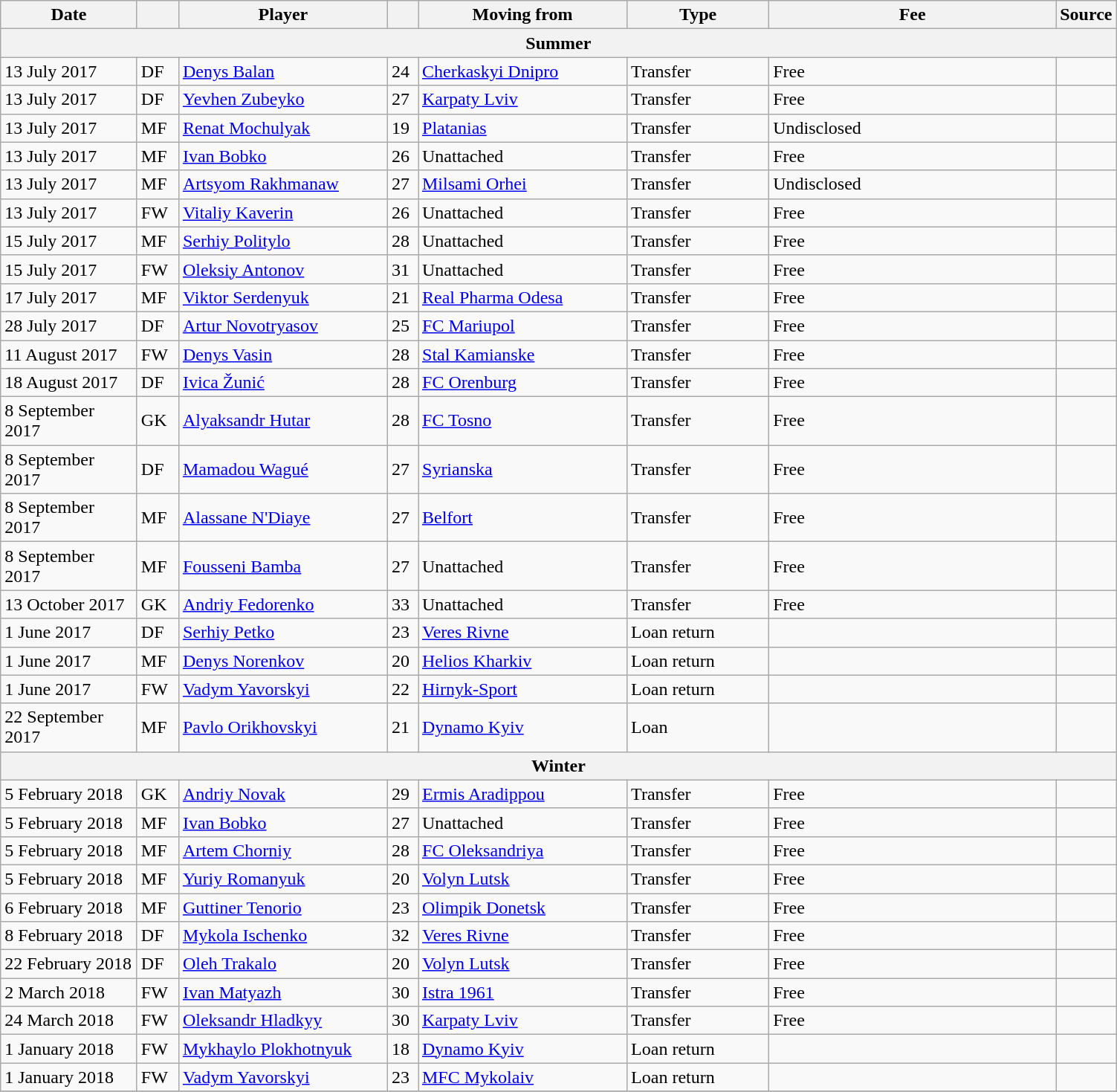<table class="wikitable sortable">
<tr>
<th style="width:115px;">Date</th>
<th style="width:30px;"></th>
<th style="width:180px;">Player</th>
<th style="width:20px;"></th>
<th style="width:180px;">Moving from</th>
<th style="width:120px;" class="unsortable">Type</th>
<th style="width:250px;" class="unsortable">Fee</th>
<th style="width:20px;">Source</th>
</tr>
<tr>
<th colspan=8>Summer</th>
</tr>
<tr>
<td>13 July 2017</td>
<td>DF</td>
<td> <a href='#'>Denys Balan</a></td>
<td>24</td>
<td> <a href='#'>Cherkaskyi Dnipro</a></td>
<td>Transfer</td>
<td>Free</td>
<td></td>
</tr>
<tr>
<td>13 July 2017</td>
<td>DF</td>
<td> <a href='#'>Yevhen Zubeyko</a></td>
<td>27</td>
<td> <a href='#'>Karpaty Lviv</a></td>
<td>Transfer</td>
<td>Free</td>
<td></td>
</tr>
<tr>
<td>13 July 2017</td>
<td>MF</td>
<td> <a href='#'>Renat Mochulyak</a></td>
<td>19</td>
<td> <a href='#'>Platanias</a></td>
<td>Transfer</td>
<td>Undisclosed</td>
<td></td>
</tr>
<tr>
<td>13 July 2017</td>
<td>MF</td>
<td> <a href='#'>Ivan Bobko</a></td>
<td>26</td>
<td>Unattached</td>
<td>Transfer</td>
<td>Free</td>
<td></td>
</tr>
<tr>
<td>13 July 2017</td>
<td>MF</td>
<td> <a href='#'>Artsyom Rakhmanaw</a></td>
<td>27</td>
<td> <a href='#'>Milsami Orhei</a></td>
<td>Transfer</td>
<td>Undisclosed</td>
<td></td>
</tr>
<tr>
<td>13 July 2017</td>
<td>FW</td>
<td> <a href='#'>Vitaliy Kaverin</a></td>
<td>26</td>
<td>Unattached</td>
<td>Transfer</td>
<td>Free</td>
<td></td>
</tr>
<tr>
<td>15 July 2017</td>
<td>MF</td>
<td> <a href='#'>Serhiy Politylo</a></td>
<td>28</td>
<td>Unattached</td>
<td>Transfer</td>
<td>Free</td>
<td></td>
</tr>
<tr>
<td>15 July 2017</td>
<td>FW</td>
<td> <a href='#'>Oleksiy Antonov</a></td>
<td>31</td>
<td>Unattached</td>
<td>Transfer</td>
<td>Free</td>
<td></td>
</tr>
<tr>
<td>17 July 2017</td>
<td>MF</td>
<td> <a href='#'>Viktor Serdenyuk</a></td>
<td>21</td>
<td> <a href='#'>Real Pharma Odesa</a></td>
<td>Transfer</td>
<td>Free</td>
<td></td>
</tr>
<tr>
<td>28 July 2017</td>
<td>DF</td>
<td> <a href='#'>Artur Novotryasov</a></td>
<td>25</td>
<td> <a href='#'>FC Mariupol</a></td>
<td>Transfer</td>
<td>Free</td>
<td></td>
</tr>
<tr>
<td>11 August 2017</td>
<td>FW</td>
<td> <a href='#'>Denys Vasin</a></td>
<td>28</td>
<td> <a href='#'>Stal Kamianske</a></td>
<td>Transfer</td>
<td>Free</td>
<td></td>
</tr>
<tr>
<td>18 August 2017</td>
<td>DF</td>
<td> <a href='#'>Ivica Žunić</a></td>
<td>28</td>
<td> <a href='#'>FC Orenburg</a></td>
<td>Transfer</td>
<td>Free</td>
<td></td>
</tr>
<tr>
<td>8 September 2017</td>
<td>GK</td>
<td> <a href='#'>Alyaksandr Hutar</a></td>
<td>28</td>
<td> <a href='#'>FC Tosno</a></td>
<td>Transfer</td>
<td>Free</td>
<td></td>
</tr>
<tr>
<td>8 September 2017</td>
<td>DF</td>
<td> <a href='#'>Mamadou Wagué</a></td>
<td>27</td>
<td> <a href='#'>Syrianska</a></td>
<td>Transfer</td>
<td>Free</td>
<td></td>
</tr>
<tr>
<td>8 September 2017</td>
<td>MF</td>
<td> <a href='#'>Alassane N'Diaye</a></td>
<td>27</td>
<td> <a href='#'>Belfort</a></td>
<td>Transfer</td>
<td>Free</td>
<td></td>
</tr>
<tr>
<td>8 September 2017</td>
<td>MF</td>
<td> <a href='#'>Fousseni Bamba</a></td>
<td>27</td>
<td>Unattached</td>
<td>Transfer</td>
<td>Free</td>
<td></td>
</tr>
<tr>
<td>13 October 2017</td>
<td>GK</td>
<td> <a href='#'>Andriy Fedorenko</a></td>
<td>33</td>
<td>Unattached</td>
<td>Transfer</td>
<td>Free</td>
<td></td>
</tr>
<tr>
<td>1 June 2017</td>
<td>DF</td>
<td> <a href='#'>Serhiy Petko</a></td>
<td>23</td>
<td> <a href='#'>Veres Rivne</a></td>
<td>Loan return</td>
<td></td>
<td></td>
</tr>
<tr>
<td>1 June 2017</td>
<td>MF</td>
<td> <a href='#'>Denys Norenkov</a></td>
<td>20</td>
<td> <a href='#'>Helios Kharkiv</a></td>
<td>Loan return</td>
<td></td>
<td></td>
</tr>
<tr>
<td>1 June 2017</td>
<td>FW</td>
<td> <a href='#'>Vadym Yavorskyi</a></td>
<td>22</td>
<td> <a href='#'>Hirnyk-Sport</a></td>
<td>Loan return</td>
<td></td>
<td></td>
</tr>
<tr>
<td>22 September 2017</td>
<td>MF</td>
<td> <a href='#'>Pavlo Orikhovskyi</a></td>
<td>21</td>
<td> <a href='#'>Dynamo Kyiv</a></td>
<td>Loan</td>
<td></td>
<td></td>
</tr>
<tr>
<th colspan=8>Winter</th>
</tr>
<tr>
<td>5 February 2018</td>
<td>GK</td>
<td> <a href='#'>Andriy Novak</a></td>
<td>29</td>
<td> <a href='#'>Ermis Aradippou</a></td>
<td>Transfer</td>
<td>Free</td>
<td></td>
</tr>
<tr>
<td>5 February 2018</td>
<td>MF</td>
<td> <a href='#'>Ivan Bobko</a></td>
<td>27</td>
<td>Unattached</td>
<td>Transfer</td>
<td>Free</td>
<td></td>
</tr>
<tr>
<td>5 February 2018</td>
<td>MF</td>
<td> <a href='#'>Artem Chorniy</a></td>
<td>28</td>
<td> <a href='#'>FC Oleksandriya</a></td>
<td>Transfer</td>
<td>Free</td>
<td></td>
</tr>
<tr>
<td>5 February 2018</td>
<td>MF</td>
<td> <a href='#'>Yuriy Romanyuk</a></td>
<td>20</td>
<td> <a href='#'>Volyn Lutsk</a></td>
<td>Transfer</td>
<td>Free</td>
<td></td>
</tr>
<tr>
<td>6 February 2018</td>
<td>MF</td>
<td> <a href='#'>Guttiner Tenorio</a></td>
<td>23</td>
<td> <a href='#'>Olimpik Donetsk</a></td>
<td>Transfer</td>
<td>Free</td>
<td></td>
</tr>
<tr>
<td>8 February 2018</td>
<td>DF</td>
<td> <a href='#'>Mykola Ischenko</a></td>
<td>32</td>
<td> <a href='#'>Veres Rivne</a></td>
<td>Transfer</td>
<td>Free</td>
<td></td>
</tr>
<tr>
<td>22 February 2018</td>
<td>DF</td>
<td> <a href='#'>Oleh Trakalo</a></td>
<td>20</td>
<td> <a href='#'>Volyn Lutsk</a></td>
<td>Transfer</td>
<td>Free</td>
<td></td>
</tr>
<tr>
<td>2 March 2018</td>
<td>FW</td>
<td> <a href='#'>Ivan Matyazh</a></td>
<td>30</td>
<td> <a href='#'>Istra 1961</a></td>
<td>Transfer</td>
<td>Free</td>
<td></td>
</tr>
<tr>
<td>24 March 2018</td>
<td>FW</td>
<td> <a href='#'>Oleksandr Hladkyy</a></td>
<td>30</td>
<td> <a href='#'>Karpaty Lviv</a></td>
<td>Transfer</td>
<td>Free</td>
<td></td>
</tr>
<tr>
<td>1 January 2018</td>
<td>FW</td>
<td> <a href='#'>Mykhaylo Plokhotnyuk</a></td>
<td>18</td>
<td> <a href='#'>Dynamo Kyiv</a></td>
<td>Loan return</td>
<td></td>
<td></td>
</tr>
<tr>
<td>1 January 2018</td>
<td>FW</td>
<td> <a href='#'>Vadym Yavorskyi</a></td>
<td>23</td>
<td> <a href='#'>MFC Mykolaiv</a></td>
<td>Loan return</td>
<td></td>
<td></td>
</tr>
<tr>
</tr>
</table>
